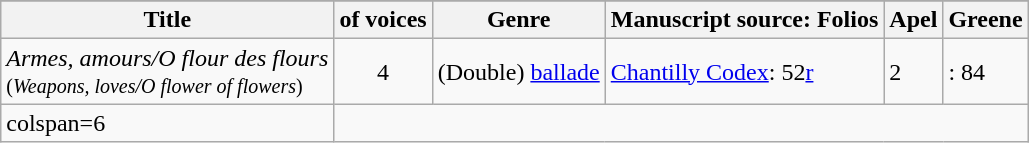<table class = "wikitable plainrowheaders">
<tr>
</tr>
<tr>
<th scope="col">Title</th>
<th scope="col"> of voices</th>
<th scope="col">Genre</th>
<th scope="col">Manuscript source: Folios</th>
<th scope="col">Apel</th>
<th scope="col">Greene</th>
</tr>
<tr>
<td><em>Armes, amours/O flour des flours</em><br><small>(<em>Weapons, loves/O flower of flowers</em>)</small></td>
<td style="text-align: center;">4</td>
<td>(Double) <a href='#'>ballade</a></td>
<td><a href='#'>Chantilly Codex</a>: 52<a href='#'>r</a></td>
<td> 2</td>
<td>: 84</td>
</tr>
<tr>
<td>colspan=6 </td>
</tr>
</table>
